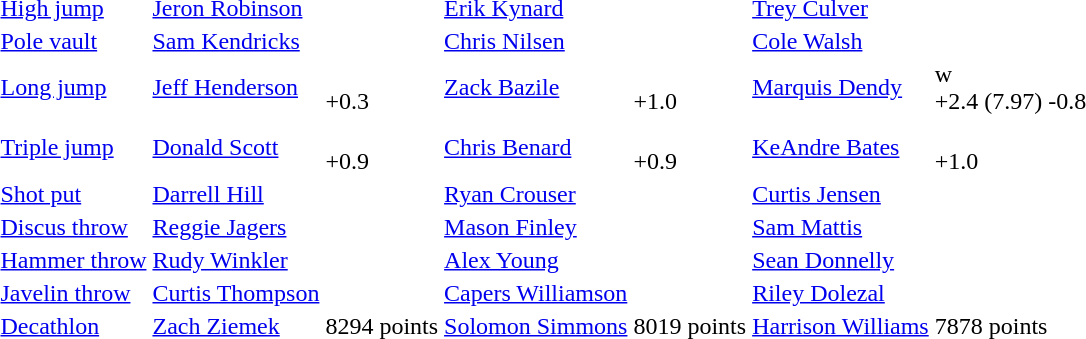<table>
<tr>
<td><a href='#'>High jump</a></td>
<td><a href='#'>Jeron Robinson</a></td>
<td></td>
<td><a href='#'>Erik Kynard</a></td>
<td></td>
<td><a href='#'>Trey Culver</a></td>
<td></td>
</tr>
<tr>
<td><a href='#'>Pole vault</a></td>
<td><a href='#'>Sam Kendricks</a></td>
<td></td>
<td><a href='#'>Chris Nilsen</a></td>
<td></td>
<td><a href='#'>Cole Walsh</a></td>
<td></td>
</tr>
<tr>
<td><a href='#'>Long jump</a></td>
<td><a href='#'>Jeff Henderson</a></td>
<td><br> +0.3</td>
<td><a href='#'>Zack Bazile</a></td>
<td><br> +1.0</td>
<td><a href='#'>Marquis Dendy</a></td>
<td>w<br> +2.4 (7.97) -0.8</td>
</tr>
<tr>
<td><a href='#'>Triple jump</a></td>
<td><a href='#'>Donald Scott</a></td>
<td><br> +0.9</td>
<td><a href='#'>Chris Benard</a></td>
<td><br> +0.9</td>
<td><a href='#'>KeAndre Bates</a></td>
<td><br> +1.0</td>
</tr>
<tr>
<td><a href='#'>Shot put</a></td>
<td><a href='#'>Darrell Hill</a></td>
<td></td>
<td><a href='#'>Ryan Crouser</a></td>
<td></td>
<td><a href='#'>Curtis Jensen</a></td>
<td></td>
</tr>
<tr>
<td><a href='#'>Discus throw</a></td>
<td><a href='#'>Reggie Jagers</a></td>
<td></td>
<td><a href='#'>Mason Finley</a></td>
<td></td>
<td><a href='#'>Sam Mattis</a></td>
<td></td>
</tr>
<tr>
<td><a href='#'>Hammer throw</a></td>
<td><a href='#'>Rudy Winkler</a></td>
<td></td>
<td><a href='#'>Alex Young</a></td>
<td></td>
<td><a href='#'>Sean Donnelly</a></td>
<td></td>
</tr>
<tr>
<td><a href='#'>Javelin throw</a></td>
<td><a href='#'>Curtis Thompson</a></td>
<td></td>
<td><a href='#'>Capers Williamson</a></td>
<td></td>
<td><a href='#'>Riley Dolezal</a></td>
<td></td>
</tr>
<tr>
<td><a href='#'>Decathlon</a></td>
<td><a href='#'>Zach Ziemek</a></td>
<td>8294 points</td>
<td><a href='#'>Solomon Simmons</a></td>
<td>8019 points</td>
<td><a href='#'>Harrison Williams</a></td>
<td>7878 points</td>
</tr>
</table>
